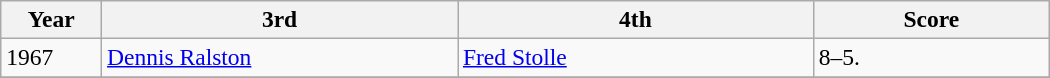<table class="wikitable" style="font-size:98%;">
<tr>
<th style="width:60px;">Year</th>
<th style="width:230px;">3rd</th>
<th style="width:230px;">4th</th>
<th style="width:150px;">Score</th>
</tr>
<tr>
<td>1967</td>
<td> <a href='#'>Dennis Ralston</a></td>
<td> <a href='#'>Fred Stolle</a></td>
<td>8–5.</td>
</tr>
<tr>
</tr>
</table>
